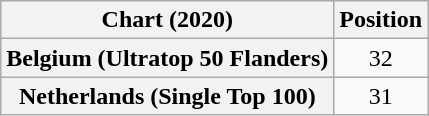<table class="wikitable plainrowheaders sortable" style="text-align:center">
<tr>
<th>Chart (2020)</th>
<th>Position</th>
</tr>
<tr>
<th scope="row">Belgium (Ultratop 50 Flanders)</th>
<td>32</td>
</tr>
<tr>
<th scope="row">Netherlands (Single Top 100)</th>
<td>31</td>
</tr>
</table>
